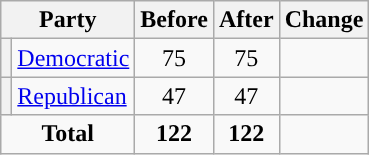<table class="wikitable" style="text-align:center;">
<tr>
<th colspan="2">Party</th>
<th>Before</th>
<th>After</th>
<th>Change</th>
</tr>
<tr>
<th style="background-color:"></th>
<td style="text-align:left;"><a href='#'>Democratic</a></td>
<td>75</td>
<td>75</td>
<td></td>
</tr>
<tr>
<th style="background-color:"></th>
<td style="text-align:left;"><a href='#'>Republican</a></td>
<td>47</td>
<td>47</td>
<td></td>
</tr>
<tr>
<td colspan="2"><strong>Total</strong></td>
<td><strong>122</strong></td>
<td><strong>122</strong></td>
</tr>
</table>
